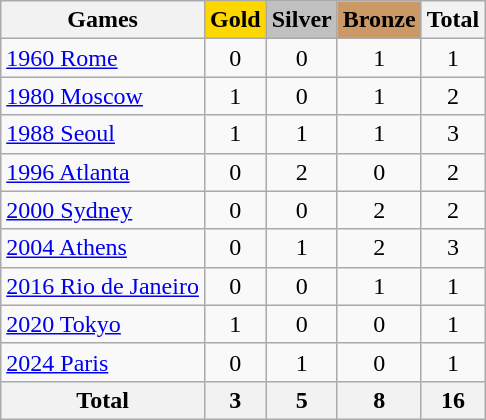<table class="wikitable sortable" style="text-align:center">
<tr>
<th>Games</th>
<th style="background-color:gold;">Gold</th>
<th style="background-color:silver;">Silver</th>
<th style="background-color:#c96;">Bronze</th>
<th>Total</th>
</tr>
<tr>
<td align=left> <a href='#'>1960 Rome</a></td>
<td>0</td>
<td>0</td>
<td>1</td>
<td>1</td>
</tr>
<tr>
<td align=left> <a href='#'>1980 Moscow</a></td>
<td>1</td>
<td>0</td>
<td>1</td>
<td>2</td>
</tr>
<tr>
<td align=left> <a href='#'>1988 Seoul</a></td>
<td>1</td>
<td>1</td>
<td>1</td>
<td>3</td>
</tr>
<tr>
<td align=left> <a href='#'>1996 Atlanta</a></td>
<td>0</td>
<td>2</td>
<td>0</td>
<td>2</td>
</tr>
<tr>
<td align=left> <a href='#'>2000 Sydney</a></td>
<td>0</td>
<td>0</td>
<td>2</td>
<td>2</td>
</tr>
<tr>
<td align=left> <a href='#'>2004 Athens</a></td>
<td>0</td>
<td>1</td>
<td>2</td>
<td>3</td>
</tr>
<tr>
<td align=left> <a href='#'>2016 Rio de Janeiro</a></td>
<td>0</td>
<td>0</td>
<td>1</td>
<td>1</td>
</tr>
<tr>
<td align=left> <a href='#'>2020 Tokyo</a></td>
<td>1</td>
<td>0</td>
<td>0</td>
<td>1</td>
</tr>
<tr>
<td align=left> <a href='#'>2024 Paris</a></td>
<td>0</td>
<td>1</td>
<td>0</td>
<td>1</td>
</tr>
<tr>
<th>Total</th>
<th>3</th>
<th>5</th>
<th>8</th>
<th>16</th>
</tr>
</table>
